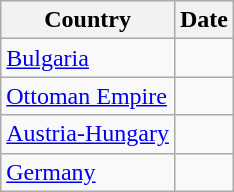<table class="wikitable sortable">
<tr>
<th>Country</th>
<th>Date</th>
</tr>
<tr>
<td> <a href='#'>Bulgaria</a></td>
<td></td>
</tr>
<tr>
<td> <a href='#'>Ottoman Empire</a></td>
<td></td>
</tr>
<tr>
<td><a href='#'>Austria-Hungary</a></td>
<td></td>
</tr>
<tr>
<td> <a href='#'>Germany</a></td>
<td></td>
</tr>
</table>
